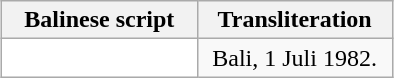<table class="wikitable" style="margin:1em auto;">
<tr>
<th style="width:45%;">Balinese script</th>
<th style="width:45%;">Transliteration</th>
</tr>
<tr>
<td style="text-align:center; background:white;"><br></td>
<td style="text-align:center;"><span>Bali, 1 Juli 1982.</span></td>
</tr>
</table>
